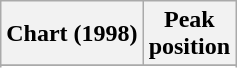<table class="wikitable sortable plainrowheaders" style="text-align:center">
<tr>
<th>Chart (1998)</th>
<th>Peak<br>position</th>
</tr>
<tr>
</tr>
<tr>
</tr>
<tr>
</tr>
<tr>
</tr>
</table>
